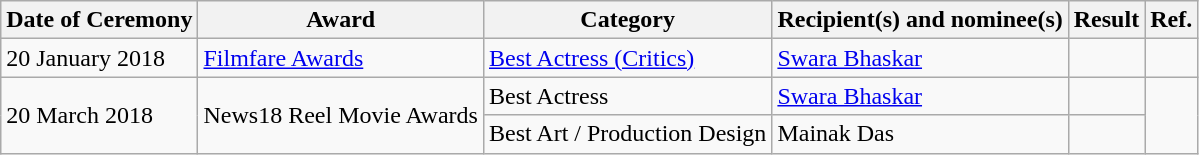<table class="wikitable sortable">
<tr>
<th>Date of Ceremony</th>
<th>Award</th>
<th>Category</th>
<th>Recipient(s) and nominee(s)</th>
<th>Result</th>
<th>Ref.</th>
</tr>
<tr>
<td>20 January 2018</td>
<td><a href='#'>Filmfare Awards</a></td>
<td><a href='#'>Best Actress (Critics)</a></td>
<td><a href='#'>Swara Bhaskar</a></td>
<td></td>
<td></td>
</tr>
<tr>
<td rowspan="2">20 March 2018</td>
<td rowspan="2">News18 Reel Movie Awards</td>
<td>Best Actress</td>
<td><a href='#'>Swara Bhaskar</a></td>
<td></td>
<td rowspan="2"></td>
</tr>
<tr>
<td>Best Art / Production Design</td>
<td>Mainak Das</td>
<td></td>
</tr>
</table>
